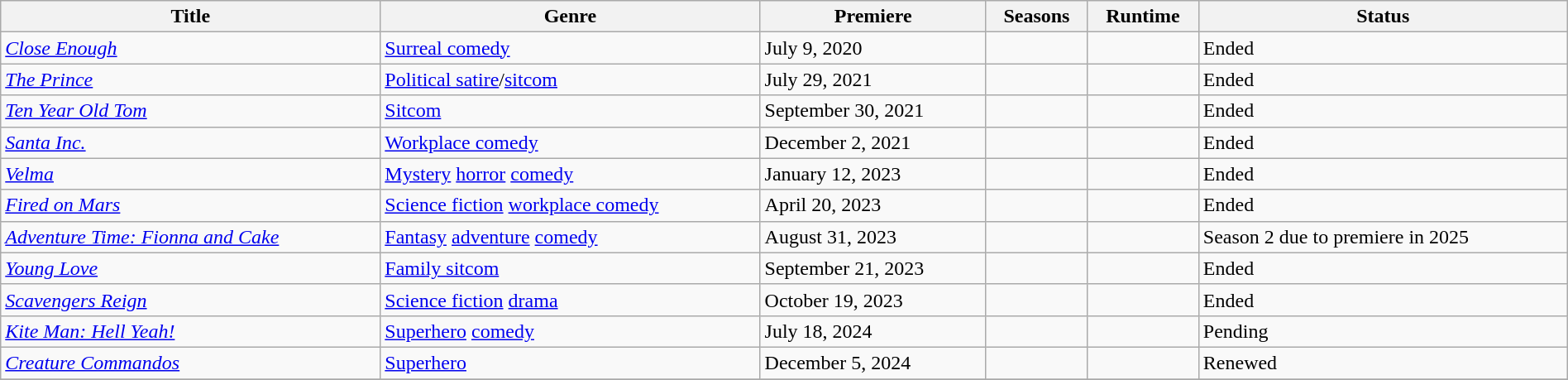<table class="wikitable sortable" style="width:100%;">
<tr>
<th>Title</th>
<th>Genre</th>
<th>Premiere</th>
<th>Seasons</th>
<th>Runtime</th>
<th>Status</th>
</tr>
<tr>
<td><em><a href='#'>Close Enough</a></em></td>
<td><a href='#'>Surreal comedy</a></td>
<td>July 9, 2020</td>
<td></td>
<td></td>
<td>Ended</td>
</tr>
<tr>
<td><em><a href='#'>The Prince</a></em></td>
<td><a href='#'>Political satire</a>/<a href='#'>sitcom</a></td>
<td>July 29, 2021</td>
<td></td>
<td></td>
<td>Ended</td>
</tr>
<tr>
<td><em><a href='#'>Ten Year Old Tom</a></em></td>
<td><a href='#'>Sitcom</a></td>
<td>September 30, 2021</td>
<td></td>
<td></td>
<td>Ended</td>
</tr>
<tr>
<td><em><a href='#'>Santa Inc.</a></em></td>
<td><a href='#'>Workplace comedy</a></td>
<td>December 2, 2021</td>
<td></td>
<td></td>
<td>Ended</td>
</tr>
<tr>
<td><em><a href='#'>Velma</a></em></td>
<td><a href='#'>Mystery</a> <a href='#'>horror</a> <a href='#'>comedy</a></td>
<td>January 12, 2023</td>
<td></td>
<td></td>
<td>Ended</td>
</tr>
<tr>
<td><em><a href='#'>Fired on Mars</a></em></td>
<td><a href='#'>Science fiction</a> <a href='#'>workplace comedy</a></td>
<td>April 20, 2023</td>
<td></td>
<td></td>
<td>Ended</td>
</tr>
<tr>
<td><em><a href='#'>Adventure Time: Fionna and Cake</a></em></td>
<td><a href='#'>Fantasy</a> <a href='#'>adventure</a> <a href='#'>comedy</a></td>
<td>August 31, 2023</td>
<td></td>
<td></td>
<td>Season 2 due to premiere in 2025</td>
</tr>
<tr>
<td><em><a href='#'>Young Love</a></em></td>
<td><a href='#'>Family sitcom</a></td>
<td>September 21, 2023</td>
<td></td>
<td></td>
<td>Ended</td>
</tr>
<tr>
<td><em><a href='#'>Scavengers Reign</a></em></td>
<td><a href='#'>Science fiction</a> <a href='#'>drama</a></td>
<td>October 19, 2023</td>
<td></td>
<td></td>
<td>Ended</td>
</tr>
<tr>
<td><em><a href='#'>Kite Man: Hell Yeah!</a></em></td>
<td><a href='#'>Superhero</a> <a href='#'>comedy</a></td>
<td>July 18, 2024</td>
<td></td>
<td></td>
<td>Pending</td>
</tr>
<tr>
<td><em><a href='#'>Creature Commandos</a></em></td>
<td><a href='#'>Superhero</a></td>
<td>December 5, 2024</td>
<td></td>
<td></td>
<td>Renewed</td>
</tr>
<tr>
</tr>
</table>
